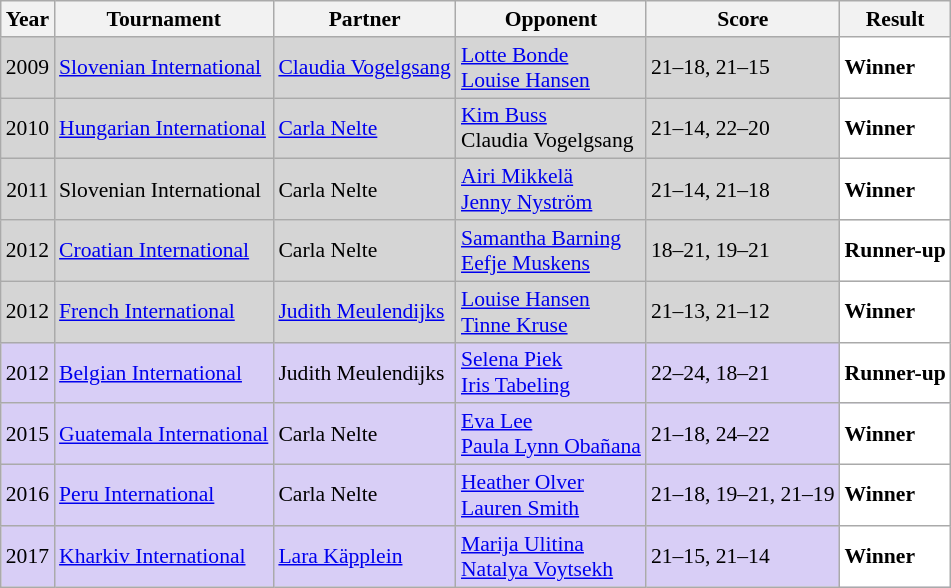<table class="sortable wikitable" style="font-size: 90%;">
<tr>
<th>Year</th>
<th>Tournament</th>
<th>Partner</th>
<th>Opponent</th>
<th>Score</th>
<th>Result</th>
</tr>
<tr style="background:#D5D5D5">
<td align="center">2009</td>
<td align="left"><a href='#'>Slovenian International</a></td>
<td align="left"> <a href='#'>Claudia Vogelgsang</a></td>
<td align="left"> <a href='#'>Lotte Bonde</a><br> <a href='#'>Louise Hansen</a></td>
<td align="left">21–18, 21–15</td>
<td style="text-align:left; background:white"> <strong>Winner</strong></td>
</tr>
<tr style="background:#D5D5D5">
<td align="center">2010</td>
<td align="left"><a href='#'>Hungarian International</a></td>
<td align="left"> <a href='#'>Carla Nelte</a></td>
<td align="left"> <a href='#'>Kim Buss</a><br> Claudia Vogelgsang</td>
<td align="left">21–14, 22–20</td>
<td style="text-align:left; background:white"> <strong>Winner</strong></td>
</tr>
<tr style="background:#D5D5D5">
<td align="center">2011</td>
<td align="left">Slovenian International</td>
<td align="left"> Carla Nelte</td>
<td align="left"> <a href='#'>Airi Mikkelä</a><br> <a href='#'>Jenny Nyström</a></td>
<td align="left">21–14, 21–18</td>
<td style="text-align:left; background:white"> <strong>Winner</strong></td>
</tr>
<tr style="background:#D5D5D5">
<td align="center">2012</td>
<td align="left"><a href='#'>Croatian International</a></td>
<td align="left"> Carla Nelte</td>
<td align="left"> <a href='#'>Samantha Barning</a><br> <a href='#'>Eefje Muskens</a></td>
<td align="left">18–21, 19–21</td>
<td style="text-align:left; background:white"> <strong>Runner-up</strong></td>
</tr>
<tr style="background:#D5D5D5">
<td align="center">2012</td>
<td align="left"><a href='#'>French International</a></td>
<td align="left"> <a href='#'>Judith Meulendijks</a></td>
<td align="left"> <a href='#'>Louise Hansen</a><br> <a href='#'>Tinne Kruse</a></td>
<td align="left">21–13, 21–12</td>
<td style="text-align:left; background:white"> <strong>Winner</strong></td>
</tr>
<tr style="background:#D8CEF6">
<td align="center">2012</td>
<td align="left"><a href='#'>Belgian International</a></td>
<td align="left"> Judith Meulendijks</td>
<td align="left"> <a href='#'>Selena Piek</a><br> <a href='#'>Iris Tabeling</a></td>
<td align="left">22–24, 18–21</td>
<td style="text-align:left; background:white"> <strong>Runner-up</strong></td>
</tr>
<tr style="background:#D8CEF6">
<td align="center">2015</td>
<td align="left"><a href='#'>Guatemala International</a></td>
<td align="left"> Carla Nelte</td>
<td align="left"> <a href='#'>Eva Lee</a><br> <a href='#'>Paula Lynn Obañana</a></td>
<td align="left">21–18, 24–22</td>
<td style="text-align:left; background:white"> <strong>Winner</strong></td>
</tr>
<tr style="background:#D8CEF6">
<td align="center">2016</td>
<td align="left"><a href='#'>Peru International</a></td>
<td align="left"> Carla Nelte</td>
<td align="left"> <a href='#'>Heather Olver</a><br> <a href='#'>Lauren Smith</a></td>
<td align="left">21–18, 19–21, 21–19</td>
<td style="text-align:left; background:white"> <strong>Winner</strong></td>
</tr>
<tr style="background:#D8CEF6">
<td align="center">2017</td>
<td align="left"><a href='#'>Kharkiv International</a></td>
<td align="left"> <a href='#'>Lara Käpplein</a></td>
<td align="left"> <a href='#'>Marija Ulitina</a><br> <a href='#'>Natalya Voytsekh</a></td>
<td align="left">21–15, 21–14</td>
<td style="text-align:left; background:white"> <strong>Winner</strong></td>
</tr>
</table>
